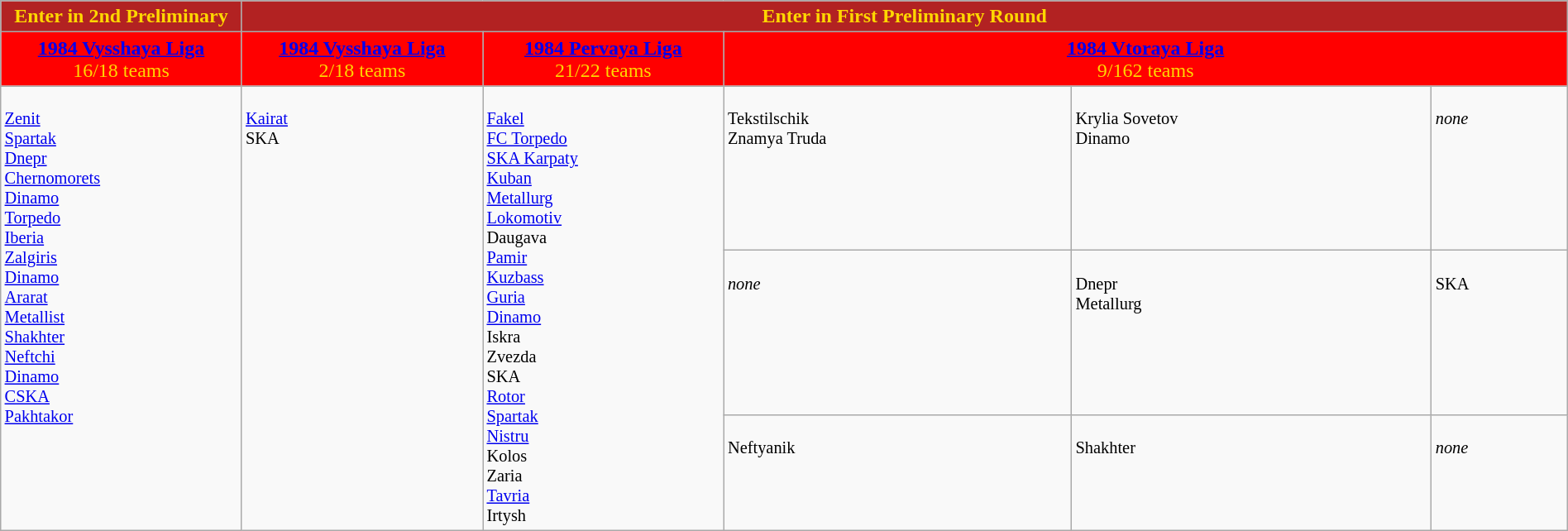<table class="wikitable" style="width:100%;">
<tr style="background:Firebrick; text-align:center;">
<td style="width:10%; color:Gold" colspan="1"><strong>Enter in 2nd Preliminary</strong></td>
<td style="width:90%; color:Gold" colspan="5"><strong>Enter in First Preliminary Round</strong></td>
</tr>
<tr style="background:Red;">
<td style="text-align:center; width:10%; color:Gold"><strong><a href='#'><span>1984 Vysshaya Liga</span></a></strong><br>16/18 teams</td>
<td style="text-align:center; width:10%; color:Gold"><strong><a href='#'><span>1984 Vysshaya Liga</span></a></strong><br>2/18 teams</td>
<td style="text-align:center; width:10%; color:Gold"><strong><a href='#'><span>1984 Pervaya Liga</span></a></strong><br>21/22 teams</td>
<td style="text-align:center; width:35%; color:Gold" colspan=3><strong><a href='#'><span>1984 Vtoraya Liga</span></a></strong><br>9/162 teams</td>
</tr>
<tr style="vertical-align:top; font-size:85%;">
<td rowspan=3><br> <a href='#'>Zenit </a><br>
 <a href='#'>Spartak </a><br>
 <a href='#'>Dnepr </a><br>
 <a href='#'>Chernomorets </a><br>
 <a href='#'>Dinamo </a><br>
 <a href='#'>Torpedo </a><br>
 <a href='#'>Iberia </a><br>
 <a href='#'>Zalgiris </a><br>
 <a href='#'>Dinamo </a><br>
 <a href='#'>Ararat </a><br>
 <a href='#'>Metallist </a><br>
 <a href='#'>Shakhter </a><br>
 <a href='#'>Neftchi </a><br>
 <a href='#'>Dinamo </a><br>
 <a href='#'>CSKA </a><br>
 <a href='#'>Pakhtakor </a></td>
<td rowspan=3><br> <a href='#'>Kairat </a><br>
 SKA </td>
<td rowspan=3><br> <a href='#'>Fakel </a><br>
 <a href='#'>FC Torpedo </a><br>
 <a href='#'>SKA Karpaty </a><br>
 <a href='#'>Kuban </a><br>
 <a href='#'>Metallurg </a><br>
 <a href='#'>Lokomotiv </a><br>
 Daugava <br>
 <a href='#'>Pamir </a><br>
 <a href='#'>Kuzbass </a><br>
 <a href='#'>Guria </a><br>
 <a href='#'>Dinamo </a><br>
 Iskra <br>
 Zvezda <br>
 SKA <br>
 <a href='#'>Rotor </a><br>
 <a href='#'>Spartak </a><br>
 <a href='#'>Nistru </a><br>
 Kolos <br>
 Zaria <br>
 <a href='#'>Tavria </a><br>
 Irtysh </td>
<td><br> Tekstilschik <br>
 Znamya Truda <br></td>
<td><br> Krylia Sovetov <br>
 Dinamo <br></td>
<td><br><em>none</em></td>
</tr>
<tr style="vertical-align:top; font-size:85%;">
<td><br><em>none</em></td>
<td><br> Dnepr <br>
 Metallurg <br></td>
<td><br> SKA <br></td>
</tr>
<tr style="vertical-align:top; font-size:85%;">
<td><br> Neftyanik <br></td>
<td><br> Shakhter <br></td>
<td><br><em>none</em></td>
</tr>
</table>
